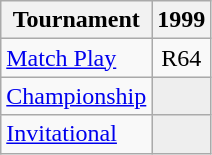<table class="wikitable" style="text-align:center;">
<tr>
<th>Tournament</th>
<th>1999</th>
</tr>
<tr>
<td align=left><a href='#'>Match Play</a></td>
<td>R64</td>
</tr>
<tr>
<td align=left><a href='#'>Championship</a></td>
<td style="background:#eeeeee;"></td>
</tr>
<tr>
<td align=left><a href='#'>Invitational</a></td>
<td style="background:#eeeeee;"></td>
</tr>
</table>
